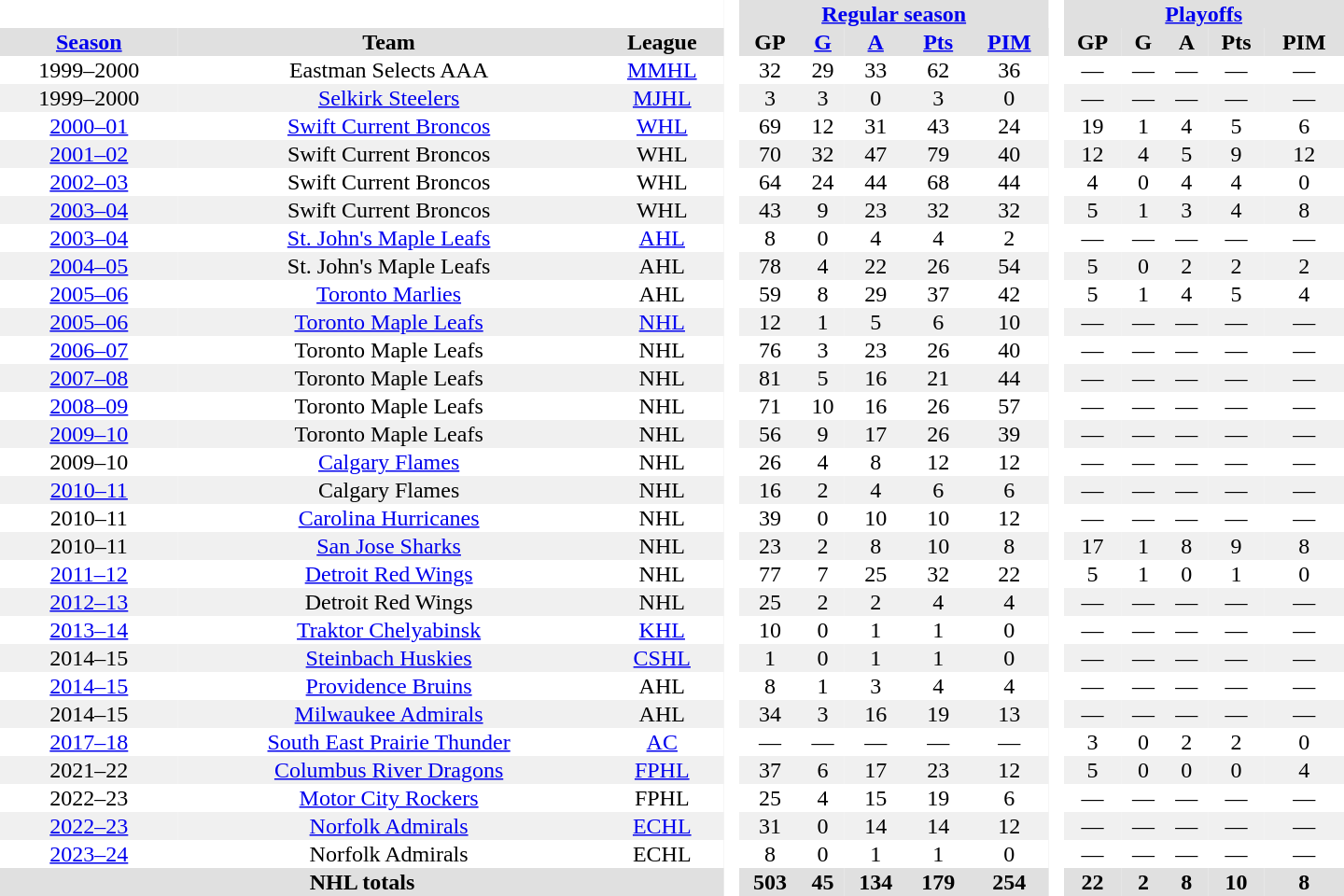<table border="0" cellpadding="1" cellspacing="0" style="text-align:center; width:60em;">
<tr style="background:#e0e0e0;">
<th colspan="3"  bgcolor="#ffffff"> </th>
<th rowspan="102" bgcolor="#ffffff"> </th>
<th colspan="5"><a href='#'>Regular season</a></th>
<th rowspan="102" bgcolor="#ffffff"> </th>
<th colspan="5"><a href='#'>Playoffs</a></th>
</tr>
<tr style="background:#e0e0e0;">
<th><a href='#'>Season</a></th>
<th>Team</th>
<th>League</th>
<th>GP</th>
<th><a href='#'>G</a></th>
<th><a href='#'>A</a></th>
<th><a href='#'>Pts</a></th>
<th><a href='#'>PIM</a></th>
<th>GP</th>
<th>G</th>
<th>A</th>
<th>Pts</th>
<th>PIM</th>
</tr>
<tr>
<td>1999–2000</td>
<td>Eastman Selects AAA</td>
<td><a href='#'>MMHL</a></td>
<td>32</td>
<td>29</td>
<td>33</td>
<td>62</td>
<td>36</td>
<td>—</td>
<td>—</td>
<td>—</td>
<td>—</td>
<td>—</td>
</tr>
<tr style="background:#f0f0f0;">
<td>1999–2000</td>
<td><a href='#'>Selkirk Steelers</a></td>
<td><a href='#'>MJHL</a></td>
<td>3</td>
<td>3</td>
<td>0</td>
<td>3</td>
<td>0</td>
<td>—</td>
<td>—</td>
<td>—</td>
<td>—</td>
<td>—</td>
</tr>
<tr>
<td><a href='#'>2000–01</a></td>
<td><a href='#'>Swift Current Broncos</a></td>
<td><a href='#'>WHL</a></td>
<td>69</td>
<td>12</td>
<td>31</td>
<td>43</td>
<td>24</td>
<td>19</td>
<td>1</td>
<td>4</td>
<td>5</td>
<td>6</td>
</tr>
<tr style="background:#f0f0f0;">
<td><a href='#'>2001–02</a></td>
<td>Swift Current Broncos</td>
<td>WHL</td>
<td>70</td>
<td>32</td>
<td>47</td>
<td>79</td>
<td>40</td>
<td>12</td>
<td>4</td>
<td>5</td>
<td>9</td>
<td>12</td>
</tr>
<tr>
<td><a href='#'>2002–03</a></td>
<td>Swift Current Broncos</td>
<td>WHL</td>
<td>64</td>
<td>24</td>
<td>44</td>
<td>68</td>
<td>44</td>
<td>4</td>
<td>0</td>
<td>4</td>
<td>4</td>
<td>0</td>
</tr>
<tr style="background:#f0f0f0;">
<td><a href='#'>2003–04</a></td>
<td>Swift Current Broncos</td>
<td>WHL</td>
<td>43</td>
<td>9</td>
<td>23</td>
<td>32</td>
<td>32</td>
<td>5</td>
<td>1</td>
<td>3</td>
<td>4</td>
<td>8</td>
</tr>
<tr>
<td><a href='#'>2003–04</a></td>
<td><a href='#'>St. John's Maple Leafs</a></td>
<td><a href='#'>AHL</a></td>
<td>8</td>
<td>0</td>
<td>4</td>
<td>4</td>
<td>2</td>
<td>—</td>
<td>—</td>
<td>—</td>
<td>—</td>
<td>—</td>
</tr>
<tr style="background:#f0f0f0;">
<td><a href='#'>2004–05</a></td>
<td>St. John's Maple Leafs</td>
<td>AHL</td>
<td>78</td>
<td>4</td>
<td>22</td>
<td>26</td>
<td>54</td>
<td>5</td>
<td>0</td>
<td>2</td>
<td>2</td>
<td>2</td>
</tr>
<tr>
<td><a href='#'>2005–06</a></td>
<td><a href='#'>Toronto Marlies</a></td>
<td>AHL</td>
<td>59</td>
<td>8</td>
<td>29</td>
<td>37</td>
<td>42</td>
<td>5</td>
<td>1</td>
<td>4</td>
<td>5</td>
<td>4</td>
</tr>
<tr style="background:#f0f0f0;">
<td><a href='#'>2005–06</a></td>
<td><a href='#'>Toronto Maple Leafs</a></td>
<td><a href='#'>NHL</a></td>
<td>12</td>
<td>1</td>
<td>5</td>
<td>6</td>
<td>10</td>
<td>—</td>
<td>—</td>
<td>—</td>
<td>—</td>
<td>—</td>
</tr>
<tr>
<td><a href='#'>2006–07</a></td>
<td>Toronto Maple Leafs</td>
<td>NHL</td>
<td>76</td>
<td>3</td>
<td>23</td>
<td>26</td>
<td>40</td>
<td>—</td>
<td>—</td>
<td>—</td>
<td>—</td>
<td>—</td>
</tr>
<tr style="background:#f0f0f0;">
<td><a href='#'>2007–08</a></td>
<td>Toronto Maple Leafs</td>
<td>NHL</td>
<td>81</td>
<td>5</td>
<td>16</td>
<td>21</td>
<td>44</td>
<td>—</td>
<td>—</td>
<td>—</td>
<td>—</td>
<td>—</td>
</tr>
<tr>
<td><a href='#'>2008–09</a></td>
<td>Toronto Maple Leafs</td>
<td>NHL</td>
<td>71</td>
<td>10</td>
<td>16</td>
<td>26</td>
<td>57</td>
<td>—</td>
<td>—</td>
<td>—</td>
<td>—</td>
<td>—</td>
</tr>
<tr style="background:#f0f0f0;">
<td><a href='#'>2009–10</a></td>
<td>Toronto Maple Leafs</td>
<td>NHL</td>
<td>56</td>
<td>9</td>
<td>17</td>
<td>26</td>
<td>39</td>
<td>—</td>
<td>—</td>
<td>—</td>
<td>—</td>
<td>—</td>
</tr>
<tr>
<td>2009–10</td>
<td><a href='#'>Calgary Flames</a></td>
<td>NHL</td>
<td>26</td>
<td>4</td>
<td>8</td>
<td>12</td>
<td>12</td>
<td>—</td>
<td>—</td>
<td>—</td>
<td>—</td>
<td>—</td>
</tr>
<tr style="background:#f0f0f0;">
<td><a href='#'>2010–11</a></td>
<td>Calgary Flames</td>
<td>NHL</td>
<td>16</td>
<td>2</td>
<td>4</td>
<td>6</td>
<td>6</td>
<td>—</td>
<td>—</td>
<td>—</td>
<td>—</td>
<td>—</td>
</tr>
<tr>
<td>2010–11</td>
<td><a href='#'>Carolina Hurricanes</a></td>
<td>NHL</td>
<td>39</td>
<td>0</td>
<td>10</td>
<td>10</td>
<td>12</td>
<td>—</td>
<td>—</td>
<td>—</td>
<td>—</td>
<td>—</td>
</tr>
<tr style="background:#f0f0f0;">
<td>2010–11</td>
<td><a href='#'>San Jose Sharks</a></td>
<td>NHL</td>
<td>23</td>
<td>2</td>
<td>8</td>
<td>10</td>
<td>8</td>
<td>17</td>
<td>1</td>
<td>8</td>
<td>9</td>
<td>8</td>
</tr>
<tr>
<td><a href='#'>2011–12</a></td>
<td><a href='#'>Detroit Red Wings</a></td>
<td>NHL</td>
<td>77</td>
<td>7</td>
<td>25</td>
<td>32</td>
<td>22</td>
<td>5</td>
<td>1</td>
<td>0</td>
<td>1</td>
<td>0</td>
</tr>
<tr style="background:#f0f0f0;">
<td><a href='#'>2012–13</a></td>
<td>Detroit Red Wings</td>
<td>NHL</td>
<td>25</td>
<td>2</td>
<td>2</td>
<td>4</td>
<td>4</td>
<td>—</td>
<td>—</td>
<td>—</td>
<td>—</td>
<td>—</td>
</tr>
<tr>
<td><a href='#'>2013–14</a></td>
<td><a href='#'>Traktor Chelyabinsk</a></td>
<td><a href='#'>KHL</a></td>
<td>10</td>
<td>0</td>
<td>1</td>
<td>1</td>
<td>0</td>
<td>—</td>
<td>—</td>
<td>—</td>
<td>—</td>
<td>—</td>
</tr>
<tr style="background:#f0f0f0;">
<td>2014–15</td>
<td><a href='#'>Steinbach Huskies</a></td>
<td><a href='#'>CSHL</a></td>
<td>1</td>
<td>0</td>
<td>1</td>
<td>1</td>
<td>0</td>
<td>—</td>
<td>—</td>
<td>—</td>
<td>—</td>
<td>—</td>
</tr>
<tr>
<td><a href='#'>2014–15</a></td>
<td><a href='#'>Providence Bruins</a></td>
<td>AHL</td>
<td>8</td>
<td>1</td>
<td>3</td>
<td>4</td>
<td>4</td>
<td>—</td>
<td>—</td>
<td>—</td>
<td>—</td>
<td>—</td>
</tr>
<tr style="background:#f0f0f0;">
<td>2014–15</td>
<td><a href='#'>Milwaukee Admirals</a></td>
<td>AHL</td>
<td>34</td>
<td>3</td>
<td>16</td>
<td>19</td>
<td>13</td>
<td>—</td>
<td>—</td>
<td>—</td>
<td>—</td>
<td>—</td>
</tr>
<tr>
<td><a href='#'>2017–18</a></td>
<td><a href='#'>South East Prairie Thunder</a></td>
<td><a href='#'>AC</a></td>
<td>—</td>
<td>—</td>
<td>—</td>
<td>—</td>
<td>—</td>
<td>3</td>
<td>0</td>
<td>2</td>
<td>2</td>
<td>0</td>
</tr>
<tr style="background:#f0f0f0;">
<td>2021–22</td>
<td><a href='#'>Columbus River Dragons</a></td>
<td><a href='#'>FPHL</a></td>
<td>37</td>
<td>6</td>
<td>17</td>
<td>23</td>
<td>12</td>
<td>5</td>
<td>0</td>
<td>0</td>
<td>0</td>
<td>4</td>
</tr>
<tr>
<td>2022–23</td>
<td><a href='#'>Motor City Rockers</a></td>
<td>FPHL</td>
<td>25</td>
<td>4</td>
<td>15</td>
<td>19</td>
<td>6</td>
<td>—</td>
<td>—</td>
<td>—</td>
<td>—</td>
<td>—</td>
</tr>
<tr style="background:#f0f0f0;">
<td><a href='#'>2022–23</a></td>
<td><a href='#'>Norfolk Admirals</a></td>
<td><a href='#'>ECHL</a></td>
<td>31</td>
<td>0</td>
<td>14</td>
<td>14</td>
<td>12</td>
<td>—</td>
<td>—</td>
<td>—</td>
<td>—</td>
<td>—</td>
</tr>
<tr>
<td><a href='#'>2023–24</a></td>
<td>Norfolk Admirals</td>
<td>ECHL</td>
<td>8</td>
<td>0</td>
<td>1</td>
<td>1</td>
<td>0</td>
<td>—</td>
<td>—</td>
<td>—</td>
<td>—</td>
<td>—</td>
</tr>
<tr style="background:#e0e0e0;">
<th colspan="3">NHL totals</th>
<th>503</th>
<th>45</th>
<th>134</th>
<th>179</th>
<th>254</th>
<th>22</th>
<th>2</th>
<th>8</th>
<th>10</th>
<th>8</th>
</tr>
</table>
